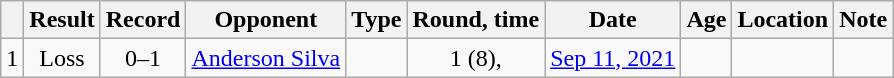<table class="wikitable" style="text-align:center">
<tr>
<th></th>
<th>Result</th>
<th>Record</th>
<th>Opponent</th>
<th>Type</th>
<th>Round, time</th>
<th>Date</th>
<th>Age</th>
<th>Location</th>
<th>Note</th>
</tr>
<tr>
<td>1</td>
<td>Loss</td>
<td>0–1</td>
<td style="text-align:left;"><a href='#'>Anderson Silva</a></td>
<td></td>
<td>1 (8), </td>
<td><a href='#'>Sep 11, 2021</a></td>
<td style="text-align:left;"></td>
<td style="text-align:left;"></td>
<td></td>
</tr>
</table>
